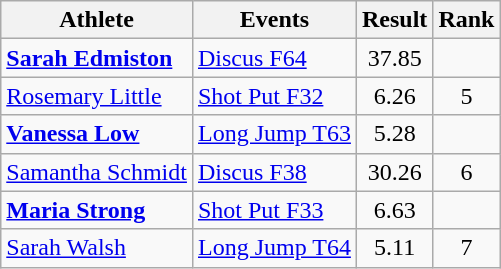<table class=wikitable>
<tr>
<th>Athlete</th>
<th>Events</th>
<th>Result</th>
<th>Rank</th>
</tr>
<tr align=center>
<td align=left><strong><a href='#'>Sarah Edmiston</a></strong></td>
<td align=left><a href='#'>Discus F64</a></td>
<td>37.85</td>
<td></td>
</tr>
<tr align=center>
<td align=left><a href='#'>Rosemary Little</a></td>
<td align=left><a href='#'>Shot Put F32</a></td>
<td>6.26</td>
<td>5</td>
</tr>
<tr align=center>
<td align=left><strong><a href='#'>Vanessa Low</a></strong></td>
<td align=left><a href='#'>Long Jump T63</a></td>
<td>5.28 <strong></strong></td>
<td></td>
</tr>
<tr align=center>
<td align=left><a href='#'>Samantha Schmidt</a></td>
<td align=left><a href='#'>Discus F38</a></td>
<td>30.26</td>
<td>6</td>
</tr>
<tr align=center>
<td align=left><strong><a href='#'>Maria Strong</a></strong></td>
<td align=left><a href='#'>Shot Put F33</a></td>
<td>6.63 <strong></strong></td>
<td></td>
</tr>
<tr align=center>
<td align=left><a href='#'>Sarah Walsh</a></td>
<td align=left><a href='#'>Long Jump T64</a></td>
<td>5.11</td>
<td>7</td>
</tr>
</table>
